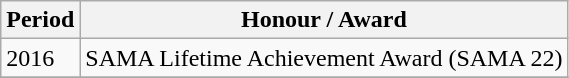<table class="wikitable">
<tr>
<th>Period</th>
<th>Honour / Award</th>
</tr>
<tr>
<td>2016</td>
<td>SAMA Lifetime Achievement Award (SAMA 22) </td>
</tr>
<tr>
</tr>
</table>
